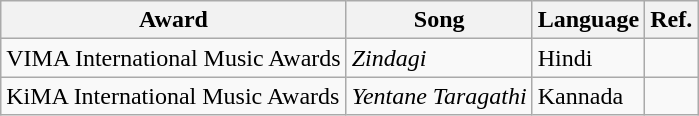<table class="wikitable">
<tr>
<th>Award</th>
<th>Song</th>
<th>Language</th>
<th>Ref.</th>
</tr>
<tr>
<td>VIMA International Music Awards</td>
<td><em>Zindagi</em></td>
<td>Hindi</td>
<td></td>
</tr>
<tr>
<td>KiMA International Music Awards</td>
<td><em>Yentane Taragathi</em></td>
<td>Kannada</td>
<td></td>
</tr>
</table>
